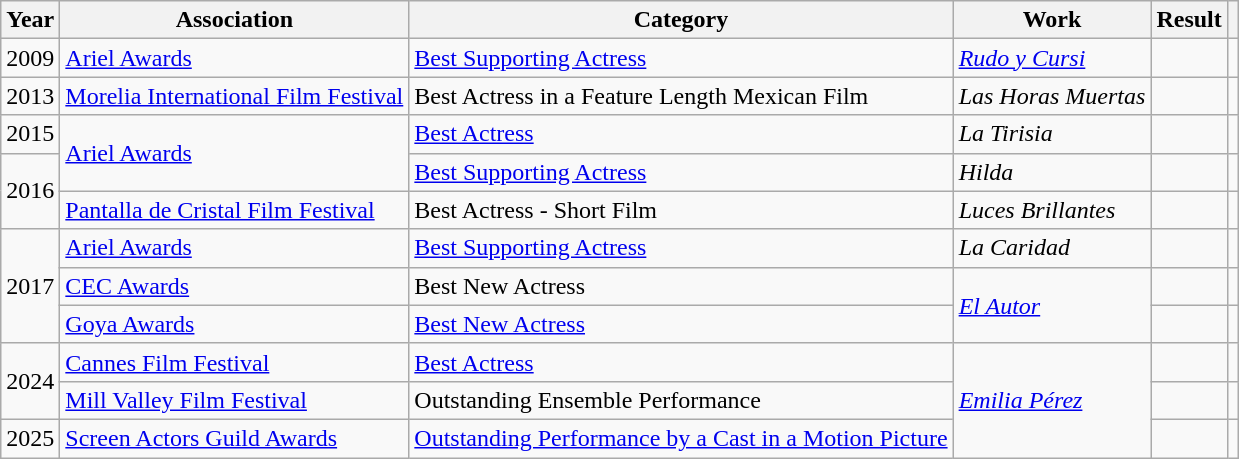<table class="wikitable">
<tr>
<th>Year</th>
<th>Association</th>
<th>Category</th>
<th>Work</th>
<th>Result</th>
<th class="unsortable" scope="col"></th>
</tr>
<tr>
<td align="center">2009</td>
<td><a href='#'>Ariel Awards</a></td>
<td><a href='#'>Best Supporting Actress</a></td>
<td><em><a href='#'>Rudo y Cursi</a></em></td>
<td></td>
<td></td>
</tr>
<tr>
<td align="center">2013</td>
<td><a href='#'>Morelia International Film Festival</a></td>
<td>Best Actress in a Feature Length Mexican Film</td>
<td><em>Las Horas Muertas</em></td>
<td></td>
<td></td>
</tr>
<tr>
<td align="center">2015</td>
<td rowspan="2"><a href='#'>Ariel Awards</a></td>
<td><a href='#'>Best Actress</a></td>
<td><em>La Tirisia</em></td>
<td></td>
<td></td>
</tr>
<tr>
<td rowspan="2">2016</td>
<td><a href='#'>Best Supporting Actress</a></td>
<td><em>Hilda</em></td>
<td></td>
<td></td>
</tr>
<tr>
<td><a href='#'>Pantalla de Cristal Film Festival</a></td>
<td>Best Actress - Short Film</td>
<td><em>Luces Brillantes</em></td>
<td></td>
<td></td>
</tr>
<tr>
<td rowspan="3">2017</td>
<td><a href='#'>Ariel Awards</a></td>
<td><a href='#'>Best Supporting Actress</a></td>
<td><em>La Caridad</em></td>
<td></td>
<td></td>
</tr>
<tr>
<td><a href='#'>CEC Awards</a></td>
<td>Best New Actress</td>
<td rowspan="2"><em><a href='#'>El Autor</a></em></td>
<td></td>
<td></td>
</tr>
<tr>
<td><a href='#'>Goya Awards</a></td>
<td><a href='#'>Best New Actress</a></td>
<td></td>
<td></td>
</tr>
<tr>
<td rowspan="2">2024</td>
<td><a href='#'>Cannes Film Festival</a></td>
<td><a href='#'>Best Actress</a></td>
<td rowspan="3"><em><a href='#'>Emilia Pérez</a></em></td>
<td></td>
<td></td>
</tr>
<tr>
<td><a href='#'>Mill Valley Film Festival</a></td>
<td>Outstanding Ensemble Performance</td>
<td></td>
<td></td>
</tr>
<tr>
<td align="center">2025</td>
<td><a href='#'>Screen Actors Guild Awards</a></td>
<td><a href='#'>Outstanding Performance by a Cast in a Motion Picture</a></td>
<td></td>
<td style="text-align:center;"></td>
</tr>
</table>
